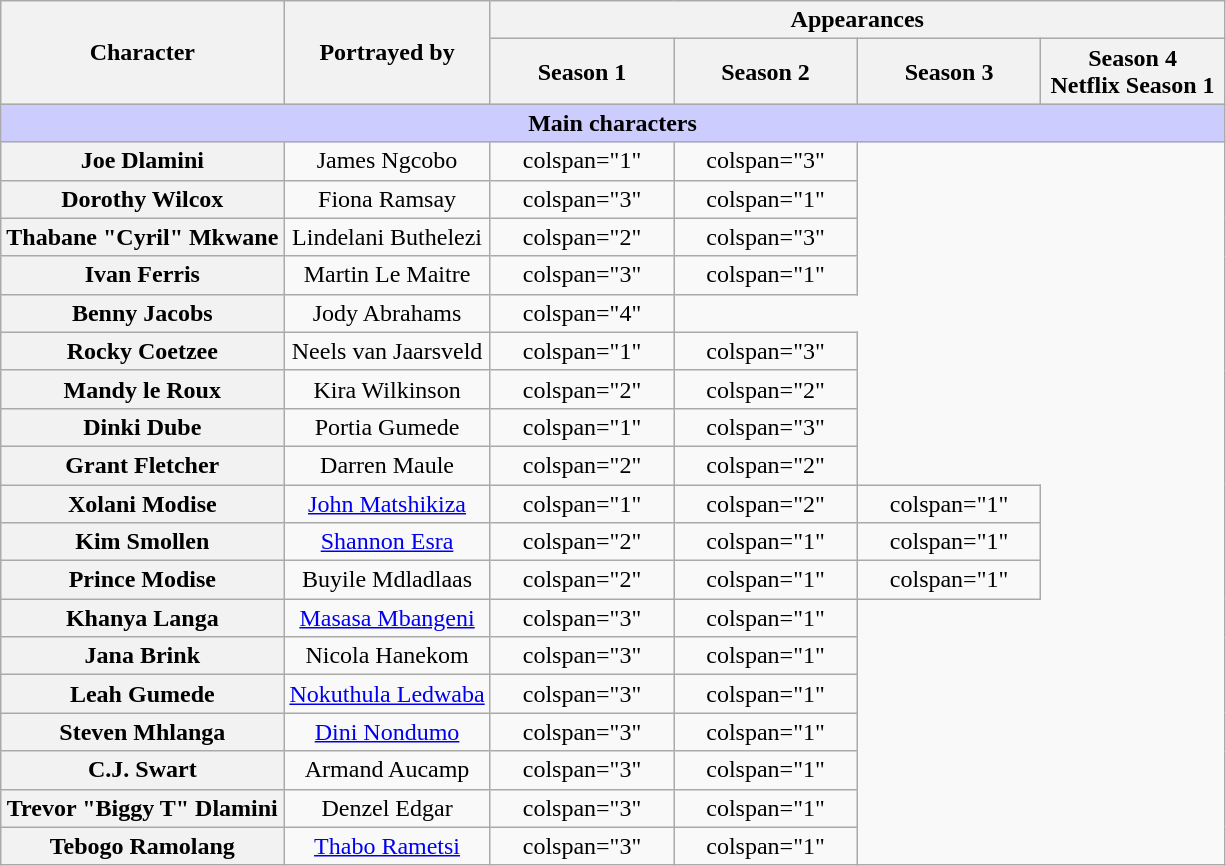<table class="wikitable plainrowheaders" style="text-align:center; width:auto">
<tr>
<th scope="col" rowspan="2">Character</th>
<th scope="col" rowspan="2">Portrayed by</th>
<th scope="col" colspan="4">Appearances</th>
</tr>
<tr>
<th scope="col" style="width:15%;">Season 1</th>
<th scope="col" style="width:15%;">Season 2</th>
<th scope="col" style="width:15%;">Season 3</th>
<th scope="col" style="width:15%;">Season 4<br>Netflix Season 1</th>
</tr>
<tr>
<th colspan="6" style="background-color:#ccccff;">Main characters</th>
</tr>
<tr>
<th scope="row">Joe Dlamini</th>
<td>James Ngcobo</td>
<td>colspan="1" </td>
<td>colspan="3" </td>
</tr>
<tr>
<th scope="row">Dorothy Wilcox</th>
<td>Fiona Ramsay</td>
<td>colspan="3" </td>
<td>colspan="1" </td>
</tr>
<tr>
<th scope="row">Thabane "Cyril" Mkwane</th>
<td>Lindelani Buthelezi</td>
<td>colspan="2" </td>
<td>colspan="3" </td>
</tr>
<tr>
<th scope="row">Ivan Ferris</th>
<td>Martin Le Maitre</td>
<td>colspan="3" </td>
<td>colspan="1" </td>
</tr>
<tr>
<th scope="row">Benny Jacobs</th>
<td>Jody Abrahams</td>
<td>colspan="4" </td>
</tr>
<tr>
<th scope="row">Rocky Coetzee</th>
<td>Neels van Jaarsveld</td>
<td>colspan="1" </td>
<td>colspan="3" </td>
</tr>
<tr>
<th scope="row">Mandy le Roux</th>
<td>Kira Wilkinson</td>
<td>colspan="2" </td>
<td>colspan="2" </td>
</tr>
<tr>
<th scope="row">Dinki Dube</th>
<td>Portia Gumede</td>
<td>colspan="1" </td>
<td>colspan="3" </td>
</tr>
<tr>
<th scope="row">Grant Fletcher</th>
<td>Darren Maule</td>
<td>colspan="2" </td>
<td>colspan="2" </td>
</tr>
<tr>
<th scope="row">Xolani Modise</th>
<td><a href='#'>John Matshikiza</a></td>
<td>colspan="1" </td>
<td>colspan="2" </td>
<td>colspan="1" </td>
</tr>
<tr>
<th scope="row">Kim Smollen</th>
<td><a href='#'>Shannon Esra</a></td>
<td>colspan="2" </td>
<td>colspan="1" </td>
<td>colspan="1" </td>
</tr>
<tr>
<th scope="row">Prince Modise</th>
<td>Buyile Mdladlaas</td>
<td>colspan="2" </td>
<td>colspan="1" </td>
<td>colspan="1" </td>
</tr>
<tr>
<th scope="row">Khanya Langa</th>
<td><a href='#'>Masasa Mbangeni</a></td>
<td>colspan="3" </td>
<td>colspan="1" </td>
</tr>
<tr>
<th scope="row">Jana Brink</th>
<td>Nicola Hanekom</td>
<td>colspan="3" </td>
<td>colspan="1" </td>
</tr>
<tr>
<th scope="row">Leah Gumede</th>
<td><a href='#'>Nokuthula Ledwaba</a></td>
<td>colspan="3" </td>
<td>colspan="1" </td>
</tr>
<tr>
<th scope="row">Steven Mhlanga</th>
<td><a href='#'>Dini Nondumo</a></td>
<td>colspan="3" </td>
<td>colspan="1" </td>
</tr>
<tr>
<th scope="row">C.J. Swart</th>
<td>Armand Aucamp</td>
<td>colspan="3" </td>
<td>colspan="1" </td>
</tr>
<tr>
<th scope="row">Trevor "Biggy T" Dlamini</th>
<td>Denzel Edgar</td>
<td>colspan="3" </td>
<td>colspan="1" </td>
</tr>
<tr>
<th scope="row">Tebogo Ramolang</th>
<td><a href='#'>Thabo Rametsi</a></td>
<td>colspan="3" </td>
<td>colspan="1" </td>
</tr>
</table>
